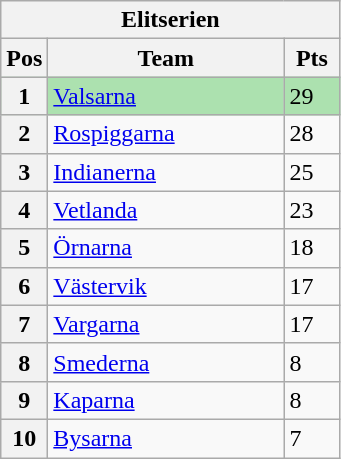<table class="wikitable">
<tr>
<th colspan="3">Elitserien</th>
</tr>
<tr>
<th width=20>Pos</th>
<th width=150>Team</th>
<th width=30>Pts</th>
</tr>
<tr style="background:#ACE1AF;">
<th>1</th>
<td><a href='#'>Valsarna</a></td>
<td>29</td>
</tr>
<tr>
<th>2</th>
<td><a href='#'>Rospiggarna</a></td>
<td>28</td>
</tr>
<tr>
<th>3</th>
<td><a href='#'>Indianerna</a></td>
<td>25</td>
</tr>
<tr>
<th>4</th>
<td><a href='#'>Vetlanda</a></td>
<td>23</td>
</tr>
<tr>
<th>5</th>
<td><a href='#'>Örnarna</a></td>
<td>18</td>
</tr>
<tr>
<th>6</th>
<td><a href='#'>Västervik</a></td>
<td>17</td>
</tr>
<tr>
<th>7</th>
<td><a href='#'>Vargarna</a></td>
<td>17</td>
</tr>
<tr>
<th>8</th>
<td><a href='#'>Smederna</a></td>
<td>8</td>
</tr>
<tr>
<th>9</th>
<td><a href='#'>Kaparna</a></td>
<td>8</td>
</tr>
<tr>
<th>10</th>
<td><a href='#'>Bysarna</a></td>
<td>7</td>
</tr>
</table>
